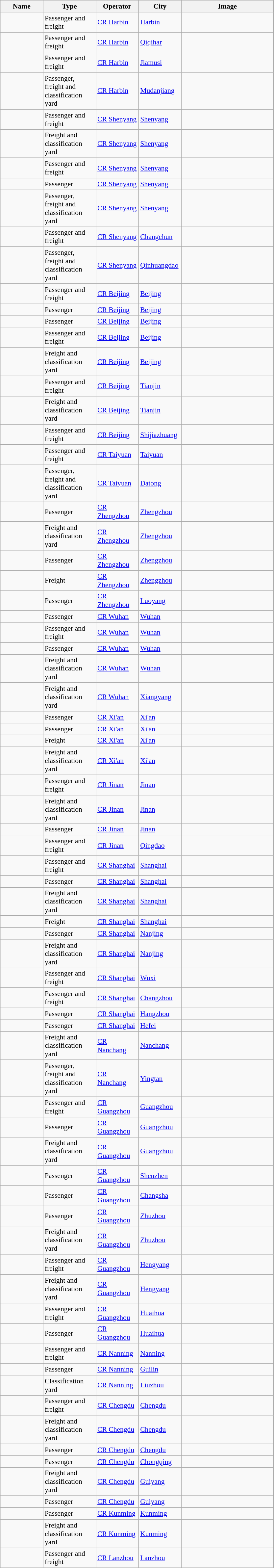<table class="wikitable sortable" style="font-size: 90%;">
<tr>
<th style="width:80px">Name</th>
<th style="width:100px">Type</th>
<th style="width:80px">Operator</th>
<th style="width:80px">City</th>
<th style="width:180px">Image</th>
</tr>
<tr>
<td></td>
<td>Passenger and freight</td>
<td><a href='#'>CR Harbin</a></td>
<td><a href='#'>Harbin</a></td>
<td></td>
</tr>
<tr>
<td></td>
<td>Passenger and freight</td>
<td><a href='#'>CR Harbin</a></td>
<td><a href='#'>Qiqihar</a></td>
<td></td>
</tr>
<tr>
<td></td>
<td>Passenger and freight</td>
<td><a href='#'>CR Harbin</a></td>
<td><a href='#'>Jiamusi</a></td>
<td></td>
</tr>
<tr>
<td></td>
<td>Passenger, freight and classification yard</td>
<td><a href='#'>CR Harbin</a></td>
<td><a href='#'>Mudanjiang</a></td>
<td></td>
</tr>
<tr>
<td></td>
<td>Passenger and freight</td>
<td><a href='#'>CR Shenyang</a></td>
<td><a href='#'>Shenyang</a></td>
<td></td>
</tr>
<tr>
<td></td>
<td>Freight and classification yard</td>
<td><a href='#'>CR Shenyang</a></td>
<td><a href='#'>Shenyang</a></td>
<td></td>
</tr>
<tr>
<td></td>
<td>Passenger and freight</td>
<td><a href='#'>CR Shenyang</a></td>
<td><a href='#'>Shenyang</a></td>
<td></td>
</tr>
<tr>
<td></td>
<td>Passenger</td>
<td><a href='#'>CR Shenyang</a></td>
<td><a href='#'>Shenyang</a></td>
<td></td>
</tr>
<tr>
<td></td>
<td>Passenger, freight and classification yard</td>
<td><a href='#'>CR Shenyang</a></td>
<td><a href='#'>Shenyang</a></td>
<td></td>
</tr>
<tr>
<td></td>
<td>Passenger and freight</td>
<td><a href='#'>CR Shenyang</a></td>
<td><a href='#'>Changchun</a></td>
<td></td>
</tr>
<tr>
<td></td>
<td>Passenger, freight and classification yard</td>
<td><a href='#'>CR Shenyang</a></td>
<td><a href='#'>Qinhuangdao</a></td>
<td></td>
</tr>
<tr>
<td></td>
<td>Passenger and freight</td>
<td><a href='#'>CR Beijing</a></td>
<td><a href='#'>Beijing</a></td>
<td></td>
</tr>
<tr>
<td></td>
<td>Passenger</td>
<td><a href='#'>CR Beijing</a></td>
<td><a href='#'>Beijing</a></td>
<td></td>
</tr>
<tr>
<td></td>
<td>Passenger</td>
<td><a href='#'>CR Beijing</a></td>
<td><a href='#'>Beijing</a></td>
<td></td>
</tr>
<tr>
<td></td>
<td>Passenger and freight</td>
<td><a href='#'>CR Beijing</a></td>
<td><a href='#'>Beijing</a></td>
<td></td>
</tr>
<tr>
<td></td>
<td>Freight and classification yard</td>
<td><a href='#'>CR Beijing</a></td>
<td><a href='#'>Beijing</a></td>
<td></td>
</tr>
<tr>
<td></td>
<td>Passenger and freight</td>
<td><a href='#'>CR Beijing</a></td>
<td><a href='#'>Tianjin</a></td>
<td></td>
</tr>
<tr>
<td></td>
<td>Freight and classification yard</td>
<td><a href='#'>CR Beijing</a></td>
<td><a href='#'>Tianjin</a></td>
<td></td>
</tr>
<tr>
<td></td>
<td>Passenger and freight</td>
<td><a href='#'>CR Beijing</a></td>
<td><a href='#'>Shijiazhuang</a></td>
<td></td>
</tr>
<tr>
<td></td>
<td>Passenger and freight</td>
<td><a href='#'>CR Taiyuan</a></td>
<td><a href='#'>Taiyuan</a></td>
<td></td>
</tr>
<tr>
<td></td>
<td>Passenger, freight and classification yard</td>
<td><a href='#'>CR Taiyuan</a></td>
<td><a href='#'>Datong</a></td>
<td></td>
</tr>
<tr>
<td></td>
<td>Passenger</td>
<td><a href='#'>CR Zhengzhou</a></td>
<td><a href='#'>Zhengzhou</a></td>
<td></td>
</tr>
<tr>
<td></td>
<td>Freight and classification yard</td>
<td><a href='#'>CR Zhengzhou</a></td>
<td><a href='#'>Zhengzhou</a></td>
<td></td>
</tr>
<tr>
<td></td>
<td>Passenger</td>
<td><a href='#'>CR Zhengzhou</a></td>
<td><a href='#'>Zhengzhou</a></td>
<td></td>
</tr>
<tr>
<td></td>
<td>Freight</td>
<td><a href='#'>CR Zhengzhou</a></td>
<td><a href='#'>Zhengzhou</a></td>
<td></td>
</tr>
<tr>
<td></td>
<td>Passenger</td>
<td><a href='#'>CR Zhengzhou</a></td>
<td><a href='#'>Luoyang</a></td>
<td></td>
</tr>
<tr>
<td></td>
<td>Passenger</td>
<td><a href='#'>CR Wuhan</a></td>
<td><a href='#'>Wuhan</a></td>
<td></td>
</tr>
<tr>
<td></td>
<td>Passenger and freight</td>
<td><a href='#'>CR Wuhan</a></td>
<td><a href='#'>Wuhan</a></td>
<td></td>
</tr>
<tr>
<td></td>
<td>Passenger</td>
<td><a href='#'>CR Wuhan</a></td>
<td><a href='#'>Wuhan</a></td>
<td></td>
</tr>
<tr>
<td></td>
<td>Freight and classification yard</td>
<td><a href='#'>CR Wuhan</a></td>
<td><a href='#'>Wuhan</a></td>
<td></td>
</tr>
<tr>
<td></td>
<td>Freight and classification yard</td>
<td><a href='#'>CR Wuhan</a></td>
<td><a href='#'>Xiangyang</a></td>
<td></td>
</tr>
<tr>
<td></td>
<td>Passenger</td>
<td><a href='#'>CR Xi'an</a></td>
<td><a href='#'>Xi'an</a></td>
<td></td>
</tr>
<tr>
<td></td>
<td>Passenger</td>
<td><a href='#'>CR Xi'an</a></td>
<td><a href='#'>Xi'an</a></td>
<td></td>
</tr>
<tr>
<td></td>
<td>Freight</td>
<td><a href='#'>CR Xi'an</a></td>
<td><a href='#'>Xi'an</a></td>
<td></td>
</tr>
<tr>
<td></td>
<td>Freight and classification yard</td>
<td><a href='#'>CR Xi'an</a></td>
<td><a href='#'>Xi'an</a></td>
<td></td>
</tr>
<tr>
<td></td>
<td>Passenger and freight</td>
<td><a href='#'>CR Jinan</a></td>
<td><a href='#'>Jinan</a></td>
<td></td>
</tr>
<tr>
<td></td>
<td>Freight and classification yard</td>
<td><a href='#'>CR Jinan</a></td>
<td><a href='#'>Jinan</a></td>
<td></td>
</tr>
<tr>
<td></td>
<td>Passenger</td>
<td><a href='#'>CR Jinan</a></td>
<td><a href='#'>Jinan</a></td>
<td></td>
</tr>
<tr>
<td></td>
<td>Passenger and freight</td>
<td><a href='#'>CR Jinan</a></td>
<td><a href='#'>Qingdao</a></td>
<td></td>
</tr>
<tr>
<td></td>
<td>Passenger and freight</td>
<td><a href='#'>CR Shanghai</a></td>
<td><a href='#'>Shanghai</a></td>
<td></td>
</tr>
<tr>
<td></td>
<td>Passenger</td>
<td><a href='#'>CR Shanghai</a></td>
<td><a href='#'>Shanghai</a></td>
<td></td>
</tr>
<tr>
<td></td>
<td>Freight and classification yard</td>
<td><a href='#'>CR Shanghai</a></td>
<td><a href='#'>Shanghai</a></td>
<td></td>
</tr>
<tr>
<td></td>
<td>Freight</td>
<td><a href='#'>CR Shanghai</a></td>
<td><a href='#'>Shanghai</a></td>
<td></td>
</tr>
<tr>
<td></td>
<td>Passenger</td>
<td><a href='#'>CR Shanghai</a></td>
<td><a href='#'>Nanjing</a></td>
<td></td>
</tr>
<tr>
<td></td>
<td>Freight and classification yard</td>
<td><a href='#'>CR Shanghai</a></td>
<td><a href='#'>Nanjing</a></td>
<td></td>
</tr>
<tr>
<td></td>
<td>Passenger and freight</td>
<td><a href='#'>CR Shanghai</a></td>
<td><a href='#'>Wuxi</a></td>
<td></td>
</tr>
<tr>
<td></td>
<td>Passenger and freight</td>
<td><a href='#'>CR Shanghai</a></td>
<td><a href='#'>Changzhou</a></td>
<td></td>
</tr>
<tr>
<td></td>
<td>Passenger</td>
<td><a href='#'>CR Shanghai</a></td>
<td><a href='#'>Hangzhou</a></td>
<td></td>
</tr>
<tr>
<td></td>
<td>Passenger</td>
<td><a href='#'>CR Shanghai</a></td>
<td><a href='#'>Hefei</a></td>
<td></td>
</tr>
<tr>
<td></td>
<td>Freight and classification yard</td>
<td><a href='#'>CR Nanchang</a></td>
<td><a href='#'>Nanchang</a></td>
<td></td>
</tr>
<tr>
<td></td>
<td>Passenger, freight and classification yard</td>
<td><a href='#'>CR Nanchang</a></td>
<td><a href='#'>Yingtan</a></td>
<td></td>
</tr>
<tr>
<td></td>
<td>Passenger and freight</td>
<td><a href='#'>CR Guangzhou</a></td>
<td><a href='#'>Guangzhou</a></td>
<td></td>
</tr>
<tr>
<td></td>
<td>Passenger</td>
<td><a href='#'>CR Guangzhou</a></td>
<td><a href='#'>Guangzhou</a></td>
<td></td>
</tr>
<tr>
<td></td>
<td>Freight and classification yard</td>
<td><a href='#'>CR Guangzhou</a></td>
<td><a href='#'>Guangzhou</a></td>
<td></td>
</tr>
<tr>
<td></td>
<td>Passenger</td>
<td><a href='#'>CR Guangzhou</a></td>
<td><a href='#'>Shenzhen</a></td>
<td></td>
</tr>
<tr>
<td></td>
<td>Passenger</td>
<td><a href='#'>CR Guangzhou</a></td>
<td><a href='#'>Changsha</a></td>
<td></td>
</tr>
<tr>
<td></td>
<td>Passenger</td>
<td><a href='#'>CR Guangzhou</a></td>
<td><a href='#'>Zhuzhou</a></td>
<td></td>
</tr>
<tr>
<td></td>
<td>Freight and classification yard</td>
<td><a href='#'>CR Guangzhou</a></td>
<td><a href='#'>Zhuzhou</a></td>
<td></td>
</tr>
<tr>
<td></td>
<td>Passenger and freight</td>
<td><a href='#'>CR Guangzhou</a></td>
<td><a href='#'>Hengyang</a></td>
<td></td>
</tr>
<tr>
<td></td>
<td>Freight and classification yard</td>
<td><a href='#'>CR Guangzhou</a></td>
<td><a href='#'>Hengyang</a></td>
<td></td>
</tr>
<tr>
<td></td>
<td>Passenger and freight</td>
<td><a href='#'>CR Guangzhou</a></td>
<td><a href='#'>Huaihua</a></td>
<td></td>
</tr>
<tr>
<td></td>
<td>Passenger</td>
<td><a href='#'>CR Guangzhou</a></td>
<td><a href='#'>Huaihua</a></td>
<td></td>
</tr>
<tr>
<td></td>
<td>Passenger and freight</td>
<td><a href='#'>CR Nanning</a></td>
<td><a href='#'>Nanning</a></td>
<td></td>
</tr>
<tr>
<td></td>
<td>Passenger</td>
<td><a href='#'>CR Nanning</a></td>
<td><a href='#'>Guilin</a></td>
<td></td>
</tr>
<tr>
<td></td>
<td>Classification yard</td>
<td><a href='#'>CR Nanning</a></td>
<td><a href='#'>Liuzhou</a></td>
<td></td>
</tr>
<tr>
<td></td>
<td>Passenger and freight</td>
<td><a href='#'>CR Chengdu</a></td>
<td><a href='#'>Chengdu</a></td>
<td></td>
</tr>
<tr>
<td></td>
<td>Freight and classification yard</td>
<td><a href='#'>CR Chengdu</a></td>
<td><a href='#'>Chengdu</a></td>
<td></td>
</tr>
<tr>
<td></td>
<td>Passenger</td>
<td><a href='#'>CR Chengdu</a></td>
<td><a href='#'>Chengdu</a></td>
<td></td>
</tr>
<tr>
<td></td>
<td>Passenger</td>
<td><a href='#'>CR Chengdu</a></td>
<td><a href='#'>Chongqing</a></td>
<td></td>
</tr>
<tr>
<td></td>
<td>Freight and classification yard</td>
<td><a href='#'>CR Chengdu</a></td>
<td><a href='#'>Guiyang</a></td>
<td></td>
</tr>
<tr>
<td></td>
<td>Passenger</td>
<td><a href='#'>CR Chengdu</a></td>
<td><a href='#'>Guiyang</a></td>
<td></td>
</tr>
<tr>
<td></td>
<td>Passenger</td>
<td><a href='#'>CR Kunming</a></td>
<td><a href='#'>Kunming</a></td>
<td></td>
</tr>
<tr>
<td></td>
<td>Freight and classification yard</td>
<td><a href='#'>CR Kunming</a></td>
<td><a href='#'>Kunming</a></td>
<td></td>
</tr>
<tr>
<td></td>
<td>Passenger and freight</td>
<td><a href='#'>CR Lanzhou</a></td>
<td><a href='#'>Lanzhou</a></td>
<td></td>
</tr>
</table>
